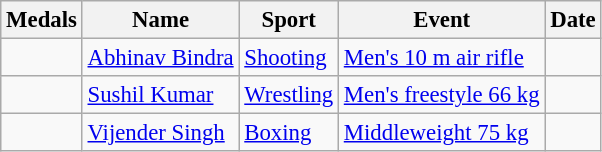<table class="wikitable sortable" style="font-size:95%">
<tr>
<th>Medals</th>
<th>Name</th>
<th>Sport</th>
<th>Event</th>
<th>Date</th>
</tr>
<tr>
<td></td>
<td><a href='#'>Abhinav Bindra</a></td>
<td><a href='#'>Shooting</a></td>
<td><a href='#'>Men's 10 m air rifle</a></td>
<td></td>
</tr>
<tr>
<td></td>
<td><a href='#'>Sushil Kumar</a></td>
<td><a href='#'>Wrestling</a></td>
<td><a href='#'>Men's freestyle 66 kg</a></td>
<td></td>
</tr>
<tr>
<td></td>
<td><a href='#'>Vijender Singh</a></td>
<td><a href='#'>Boxing</a></td>
<td><a href='#'>Middleweight 75 kg</a></td>
<td></td>
</tr>
</table>
